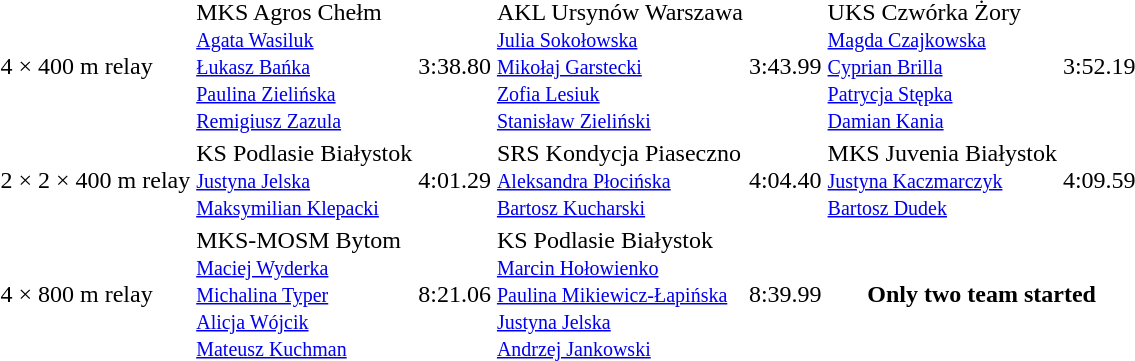<table>
<tr>
<td>4 × 400 m relay</td>
<td>MKS Agros Chełm<br><small><a href='#'>Agata Wasiluk</a><br><a href='#'>Łukasz Bańka</a><br><a href='#'>Paulina Zielińska</a><br><a href='#'>Remigiusz Zazula</a></small></td>
<td>3:38.80</td>
<td>AKL Ursynów Warszawa<br><small><a href='#'>Julia Sokołowska</a><br><a href='#'>Mikołaj Garstecki</a><br><a href='#'>Zofia Lesiuk</a><br><a href='#'>Stanisław Zieliński</a></small></td>
<td>3:43.99</td>
<td>UKS Czwórka Żory<br><small><a href='#'>Magda Czajkowska</a><br><a href='#'>Cyprian Brilla</a><br><a href='#'>Patrycja Stępka</a><br><a href='#'>Damian Kania</a></small></td>
<td>3:52.19</td>
</tr>
<tr>
<td>2 × 2 × 400 m relay</td>
<td>KS Podlasie Białystok<br><small><a href='#'>Justyna Jelska</a><br><a href='#'>Maksymilian Klepacki</a></small></td>
<td>4:01.29</td>
<td>SRS Kondycja Piaseczno<br><small><a href='#'>Aleksandra Płocińska</a><br><a href='#'>Bartosz Kucharski</a></small></td>
<td>4:04.40</td>
<td>MKS Juvenia Białystok<br><small><a href='#'>Justyna Kaczmarczyk</a><br><a href='#'>Bartosz Dudek</a></small></td>
<td>4:09.59</td>
</tr>
<tr>
<td>4 × 800 m relay</td>
<td>MKS-MOSM Bytom<br><small><a href='#'>Maciej Wyderka</a><br><a href='#'>Michalina Typer</a><br><a href='#'>Alicja Wójcik</a><br><a href='#'>Mateusz Kuchman</a></small></td>
<td>8:21.06</td>
<td>KS Podlasie Białystok<br><small><a href='#'>Marcin Hołowienko</a><br><a href='#'>Paulina Mikiewicz-Łapińska</a><br><a href='#'>Justyna Jelska</a><br><a href='#'>Andrzej Jankowski</a></small></td>
<td>8:39.99</td>
<th colspan=2>Only two team started</th>
</tr>
</table>
